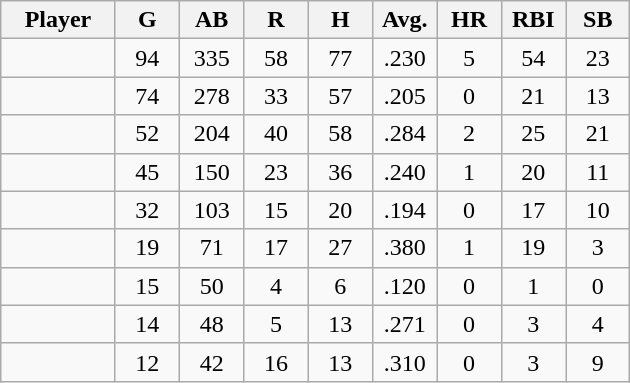<table class="wikitable sortable">
<tr>
<th bgcolor="#DDDDFF" width="16%">Player</th>
<th bgcolor="#DDDDFF" width="9%">G</th>
<th bgcolor="#DDDDFF" width="9%">AB</th>
<th bgcolor="#DDDDFF" width="9%">R</th>
<th bgcolor="#DDDDFF" width="9%">H</th>
<th bgcolor="#DDDDFF" width="9%">Avg.</th>
<th bgcolor="#DDDDFF" width="9%">HR</th>
<th bgcolor="#DDDDFF" width="9%">RBI</th>
<th bgcolor="#DDDDFF" width="9%">SB</th>
</tr>
<tr align="center">
<td></td>
<td>94</td>
<td>335</td>
<td>58</td>
<td>77</td>
<td>.230</td>
<td>5</td>
<td>54</td>
<td>23</td>
</tr>
<tr align="center">
<td></td>
<td>74</td>
<td>278</td>
<td>33</td>
<td>57</td>
<td>.205</td>
<td>0</td>
<td>21</td>
<td>13</td>
</tr>
<tr align="center">
<td></td>
<td>52</td>
<td>204</td>
<td>40</td>
<td>58</td>
<td>.284</td>
<td>2</td>
<td>25</td>
<td>21</td>
</tr>
<tr align="center">
<td></td>
<td>45</td>
<td>150</td>
<td>23</td>
<td>36</td>
<td>.240</td>
<td>1</td>
<td>20</td>
<td>11</td>
</tr>
<tr align="center">
<td></td>
<td>32</td>
<td>103</td>
<td>15</td>
<td>20</td>
<td>.194</td>
<td>0</td>
<td>17</td>
<td>10</td>
</tr>
<tr align="center">
<td></td>
<td>19</td>
<td>71</td>
<td>17</td>
<td>27</td>
<td>.380</td>
<td>1</td>
<td>19</td>
<td>3</td>
</tr>
<tr align="center">
<td></td>
<td>15</td>
<td>50</td>
<td>4</td>
<td>6</td>
<td>.120</td>
<td>0</td>
<td>1</td>
<td>0</td>
</tr>
<tr align="center">
<td></td>
<td>14</td>
<td>48</td>
<td>5</td>
<td>13</td>
<td>.271</td>
<td>0</td>
<td>3</td>
<td>4</td>
</tr>
<tr align="center">
<td></td>
<td>12</td>
<td>42</td>
<td>16</td>
<td>13</td>
<td>.310</td>
<td>0</td>
<td>3</td>
<td>9</td>
</tr>
</table>
